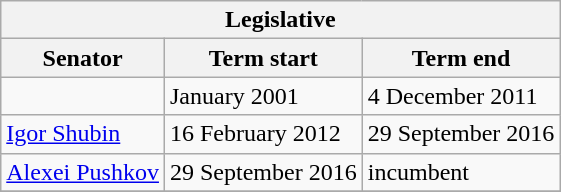<table class="wikitable sortable">
<tr>
<th colspan=3>Legislative</th>
</tr>
<tr>
<th>Senator</th>
<th>Term start</th>
<th>Term end</th>
</tr>
<tr>
<td></td>
<td>January 2001</td>
<td>4 December 2011</td>
</tr>
<tr>
<td><a href='#'>Igor Shubin</a></td>
<td>16 February 2012</td>
<td>29 September 2016</td>
</tr>
<tr>
<td><a href='#'>Alexei Pushkov</a></td>
<td>29 September 2016</td>
<td>incumbent</td>
</tr>
<tr>
</tr>
</table>
